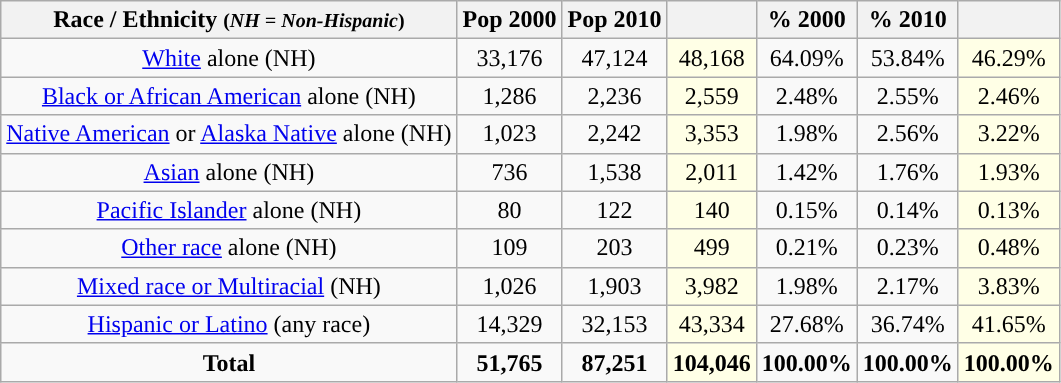<table class="wikitable" style="text-align:center;">
<tr>
<th>Race / Ethnicity <small>(<em>NH = Non-Hispanic</em>)</small></th>
<th>Pop 2000</th>
<th>Pop 2010</th>
<th></th>
<th>% 2000</th>
<th>% 2010</th>
<th></th>
</tr>
<tr>
<td><a href='#'>White</a> alone (NH)</td>
<td>33,176</td>
<td>47,124</td>
<td style='background: #ffffe6;'>48,168</td>
<td>64.09%</td>
<td>53.84%</td>
<td style='background: #ffffe6;'>46.29%</td>
</tr>
<tr>
<td><a href='#'>Black or African American</a> alone (NH)</td>
<td>1,286</td>
<td>2,236</td>
<td style='background: #ffffe6;'>2,559</td>
<td>2.48%</td>
<td>2.55%</td>
<td style='background: #ffffe6;'>2.46%</td>
</tr>
<tr>
<td><a href='#'>Native American</a> or <a href='#'>Alaska Native</a> alone (NH)</td>
<td>1,023</td>
<td>2,242</td>
<td style='background: #ffffe6;'>3,353</td>
<td>1.98%</td>
<td>2.56%</td>
<td style='background: #ffffe6;'>3.22%</td>
</tr>
<tr>
<td><a href='#'>Asian</a> alone (NH)</td>
<td>736</td>
<td>1,538</td>
<td style='background: #ffffe6;'>2,011</td>
<td>1.42%</td>
<td>1.76%</td>
<td style='background: #ffffe6;'>1.93%</td>
</tr>
<tr>
<td><a href='#'>Pacific Islander</a> alone (NH)</td>
<td>80</td>
<td>122</td>
<td style='background: #ffffe6;'>140</td>
<td>0.15%</td>
<td>0.14%</td>
<td style='background: #ffffe6;'>0.13%</td>
</tr>
<tr>
<td><a href='#'>Other race</a> alone (NH)</td>
<td>109</td>
<td>203</td>
<td style='background: #ffffe6;'>499</td>
<td>0.21%</td>
<td>0.23%</td>
<td style='background: #ffffe6;'>0.48%</td>
</tr>
<tr>
<td><a href='#'>Mixed race or Multiracial</a> (NH)</td>
<td>1,026</td>
<td>1,903</td>
<td style='background: #ffffe6;'>3,982</td>
<td>1.98%</td>
<td>2.17%</td>
<td style='background: #ffffe6;'>3.83%</td>
</tr>
<tr>
<td><a href='#'>Hispanic or Latino</a> (any race)</td>
<td>14,329</td>
<td>32,153</td>
<td style='background: #ffffe6;'>43,334</td>
<td>27.68%</td>
<td>36.74%</td>
<td style='background: #ffffe6;'>41.65%</td>
</tr>
<tr>
<td><strong>Total</strong></td>
<td><strong>51,765</strong></td>
<td><strong>87,251</strong></td>
<td style='background: #ffffe6;'><strong>104,046</strong></td>
<td><strong>100.00%</strong></td>
<td><strong>100.00%</strong></td>
<td style='background: #ffffe6;'><strong>100.00%</strong></td>
</tr>
</table>
